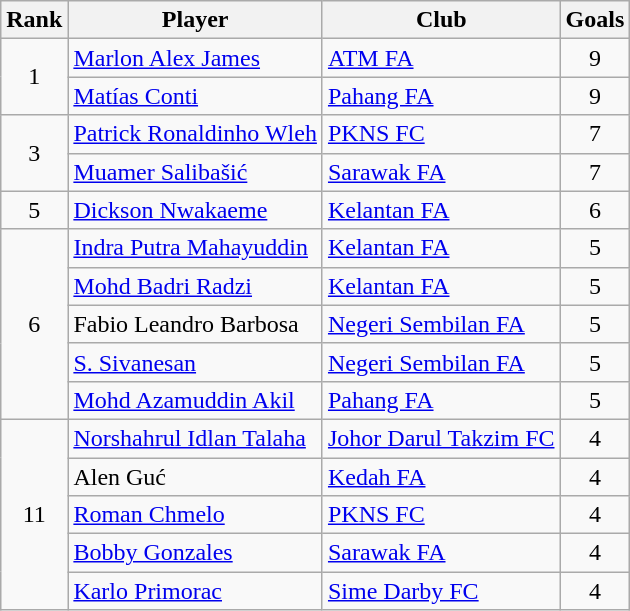<table class="wikitable" style="text-align:center">
<tr>
<th>Rank</th>
<th>Player</th>
<th>Club</th>
<th>Goals</th>
</tr>
<tr>
<td rowspan="2">1</td>
<td align="left"> <a href='#'>Marlon Alex James</a></td>
<td align="left"> <a href='#'>ATM FA</a></td>
<td>9</td>
</tr>
<tr>
<td align="left"> <a href='#'>Matías Conti</a></td>
<td align="left"> <a href='#'>Pahang FA</a></td>
<td>9</td>
</tr>
<tr>
<td rowspan="2">3</td>
<td align="left"> <a href='#'>Patrick Ronaldinho Wleh</a></td>
<td align="left"> <a href='#'>PKNS FC</a></td>
<td>7</td>
</tr>
<tr>
<td align="left"> <a href='#'>Muamer Salibašić</a></td>
<td align="left"> <a href='#'>Sarawak FA</a></td>
<td>7</td>
</tr>
<tr>
<td rowspan="1">5</td>
<td align="left"> <a href='#'>Dickson Nwakaeme</a></td>
<td align="left"> <a href='#'>Kelantan FA</a></td>
<td>6</td>
</tr>
<tr>
<td rowspan="5">6</td>
<td align="left"> <a href='#'>Indra Putra Mahayuddin</a></td>
<td align="left"> <a href='#'>Kelantan FA</a></td>
<td>5</td>
</tr>
<tr>
<td align="left"> <a href='#'>Mohd Badri Radzi</a></td>
<td align="left"> <a href='#'>Kelantan FA</a></td>
<td>5</td>
</tr>
<tr>
<td align="left"> Fabio Leandro Barbosa</td>
<td align="left"> <a href='#'>Negeri Sembilan FA</a></td>
<td>5</td>
</tr>
<tr>
<td align="left"> <a href='#'>S. Sivanesan</a></td>
<td align="left"> <a href='#'>Negeri Sembilan FA</a></td>
<td>5</td>
</tr>
<tr>
<td align="left"> <a href='#'>Mohd Azamuddin Akil</a></td>
<td align="left"> <a href='#'>Pahang FA</a></td>
<td>5</td>
</tr>
<tr>
<td rowspan="5">11</td>
<td align="left"> <a href='#'>Norshahrul Idlan Talaha</a></td>
<td align="left"> <a href='#'>Johor Darul Takzim FC</a></td>
<td>4</td>
</tr>
<tr>
<td align="left"> Alen Guć</td>
<td align="left"> <a href='#'>Kedah FA</a></td>
<td>4</td>
</tr>
<tr>
<td align="left"> <a href='#'>Roman Chmelo</a></td>
<td align="left"> <a href='#'>PKNS FC</a></td>
<td>4</td>
</tr>
<tr>
<td align="left"> <a href='#'>Bobby Gonzales</a></td>
<td align="left"> <a href='#'>Sarawak FA</a></td>
<td>4</td>
</tr>
<tr>
<td align="left"> <a href='#'>Karlo Primorac</a></td>
<td align="left"> <a href='#'>Sime Darby FC</a></td>
<td>4</td>
</tr>
</table>
